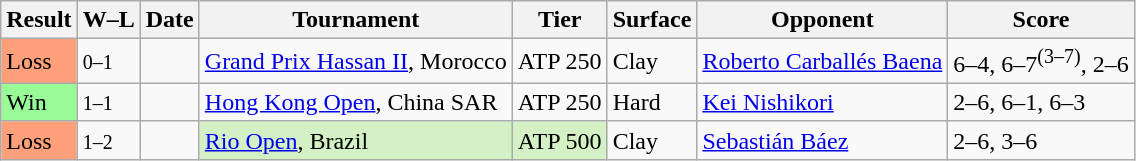<table class="sortable wikitable">
<tr>
<th>Result</th>
<th class="unsortable">W–L</th>
<th>Date</th>
<th>Tournament</th>
<th>Tier</th>
<th>Surface</th>
<th>Opponent</th>
<th class="unsortable">Score</th>
</tr>
<tr>
<td bgcolor=ffa07a>Loss</td>
<td><small>0–1</small></td>
<td><a href='#'></a></td>
<td><a href='#'>Grand Prix Hassan II</a>, Morocco</td>
<td>ATP 250</td>
<td>Clay</td>
<td> <a href='#'>Roberto Carballés Baena</a></td>
<td>6–4, 6–7<sup>(3–7)</sup>, 2–6</td>
</tr>
<tr>
<td bgcolor=98fb98>Win</td>
<td><small>1–1</small></td>
<td><a href='#'></a></td>
<td><a href='#'>Hong Kong Open</a>, China SAR</td>
<td>ATP 250</td>
<td>Hard</td>
<td> <a href='#'>Kei Nishikori</a></td>
<td>2–6, 6–1, 6–3</td>
</tr>
<tr>
<td bgcolor=ffa07a>Loss</td>
<td><small>1–2</small></td>
<td><a href='#'></a></td>
<td style=background:#d4f1c5><a href='#'>Rio Open</a>, Brazil</td>
<td style=background:#d4f1c5>ATP 500</td>
<td>Clay</td>
<td> <a href='#'>Sebastián Báez</a></td>
<td>2–6, 3–6</td>
</tr>
</table>
